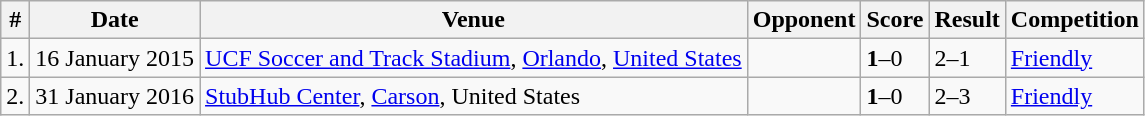<table class="wikitable">
<tr>
<th>#</th>
<th>Date</th>
<th>Venue</th>
<th>Opponent</th>
<th>Score</th>
<th>Result</th>
<th>Competition</th>
</tr>
<tr>
<td>1.</td>
<td>16 January 2015</td>
<td><a href='#'>UCF Soccer and Track Stadium</a>, <a href='#'>Orlando</a>, <a href='#'>United States</a></td>
<td></td>
<td><strong>1</strong>–0</td>
<td>2–1</td>
<td><a href='#'>Friendly</a></td>
</tr>
<tr>
<td>2.</td>
<td>31 January 2016</td>
<td><a href='#'>StubHub Center</a>, <a href='#'>Carson</a>, United States</td>
<td></td>
<td><strong>1</strong>–0</td>
<td>2–3</td>
<td><a href='#'>Friendly</a></td>
</tr>
</table>
